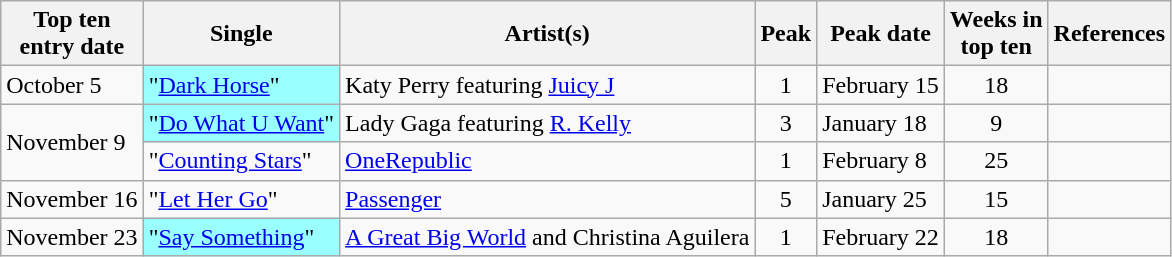<table class="wikitable sortable">
<tr>
<th>Top ten<br>entry date</th>
<th>Single</th>
<th>Artist(s)</th>
<th>Peak</th>
<th>Peak date</th>
<th>Weeks in<br>top ten</th>
<th>References</th>
</tr>
<tr>
<td>October 5</td>
<td bgcolor = #99FFFF>"<a href='#'>Dark Horse</a>" </td>
<td>Katy Perry featuring <a href='#'>Juicy J</a></td>
<td align="center">1</td>
<td>February 15</td>
<td align="center">18</td>
<td align="center"></td>
</tr>
<tr>
<td rowspan=2>November 9</td>
<td bgcolor = #99FFFF>"<a href='#'>Do What U Want</a>" </td>
<td>Lady Gaga featuring <a href='#'>R. Kelly</a></td>
<td align="center">3</td>
<td>January 18</td>
<td align="center">9</td>
<td align="center"></td>
</tr>
<tr>
<td>"<a href='#'>Counting Stars</a>"</td>
<td><a href='#'>OneRepublic</a></td>
<td align="center">1</td>
<td>February 8</td>
<td align="center">25</td>
<td align="center"></td>
</tr>
<tr>
<td>November 16</td>
<td>"<a href='#'>Let Her Go</a>"</td>
<td><a href='#'>Passenger</a></td>
<td align="center">5</td>
<td>January 25</td>
<td align="center">15</td>
<td align="center"></td>
</tr>
<tr>
<td>November 23</td>
<td bgcolor = #99FFFF>"<a href='#'>Say Something</a>" </td>
<td><a href='#'>A Great Big World</a> and Christina Aguilera</td>
<td align="center">1</td>
<td>February 22</td>
<td align="center">18</td>
<td align="center"></td>
</tr>
</table>
